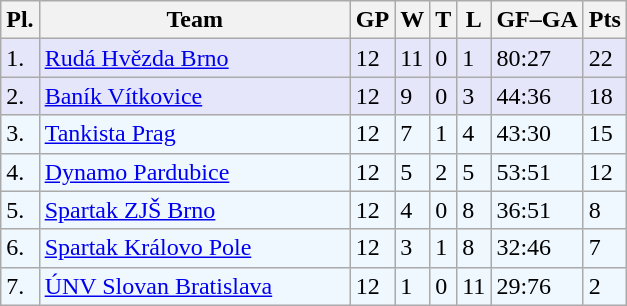<table class="wikitable">
<tr>
<th>Pl.</th>
<th width="200">Team</th>
<th>GP</th>
<th>W</th>
<th>T</th>
<th>L</th>
<th>GF–GA</th>
<th>Pts</th>
</tr>
<tr bgcolor="#e6e6fa">
<td>1.</td>
<td><a href='#'>Rudá Hvězda Brno</a></td>
<td>12</td>
<td>11</td>
<td>0</td>
<td>1</td>
<td>80:27</td>
<td>22</td>
</tr>
<tr bgcolor="#e6e6fa">
<td>2.</td>
<td><a href='#'>Baník Vítkovice</a></td>
<td>12</td>
<td>9</td>
<td>0</td>
<td>3</td>
<td>44:36</td>
<td>18</td>
</tr>
<tr bgcolor="#f0f8ff">
<td>3.</td>
<td><a href='#'>Tankista Prag</a></td>
<td>12</td>
<td>7</td>
<td>1</td>
<td>4</td>
<td>43:30</td>
<td>15</td>
</tr>
<tr bgcolor="#f0f8ff">
<td>4.</td>
<td><a href='#'>Dynamo Pardubice</a></td>
<td>12</td>
<td>5</td>
<td>2</td>
<td>5</td>
<td>53:51</td>
<td>12</td>
</tr>
<tr bgcolor="#f0f8ff">
<td>5.</td>
<td><a href='#'>Spartak ZJŠ Brno</a></td>
<td>12</td>
<td>4</td>
<td>0</td>
<td>8</td>
<td>36:51</td>
<td>8</td>
</tr>
<tr bgcolor="#f0f8ff">
<td>6.</td>
<td><a href='#'>Spartak Královo Pole</a></td>
<td>12</td>
<td>3</td>
<td>1</td>
<td>8</td>
<td>32:46</td>
<td>7</td>
</tr>
<tr bgcolor="#f0f8ff">
<td>7.</td>
<td><a href='#'>ÚNV Slovan Bratislava</a></td>
<td>12</td>
<td>1</td>
<td>0</td>
<td>11</td>
<td>29:76</td>
<td>2</td>
</tr>
</table>
